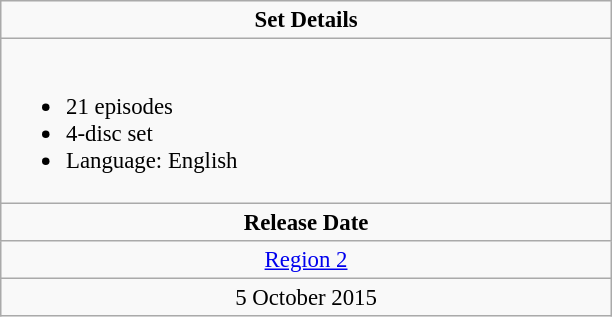<table class="wikitable" style="font-size: 95%;">
<tr valign="top">
<td align="center" width="400" colspan="3"><strong>Set Details</strong></td>
</tr>
<tr valign="top">
<td colspan="3" align="left" width="400"><br><ul><li>21 episodes</li><li>4-disc set</li><li>Language: English</li></ul></td>
</tr>
<tr>
<td colspan="3" align="center"><strong>Release Date</strong></td>
</tr>
<tr>
<td align="center"><a href='#'>Region 2</a></td>
</tr>
<tr>
<td align="center">5 October 2015</td>
</tr>
</table>
